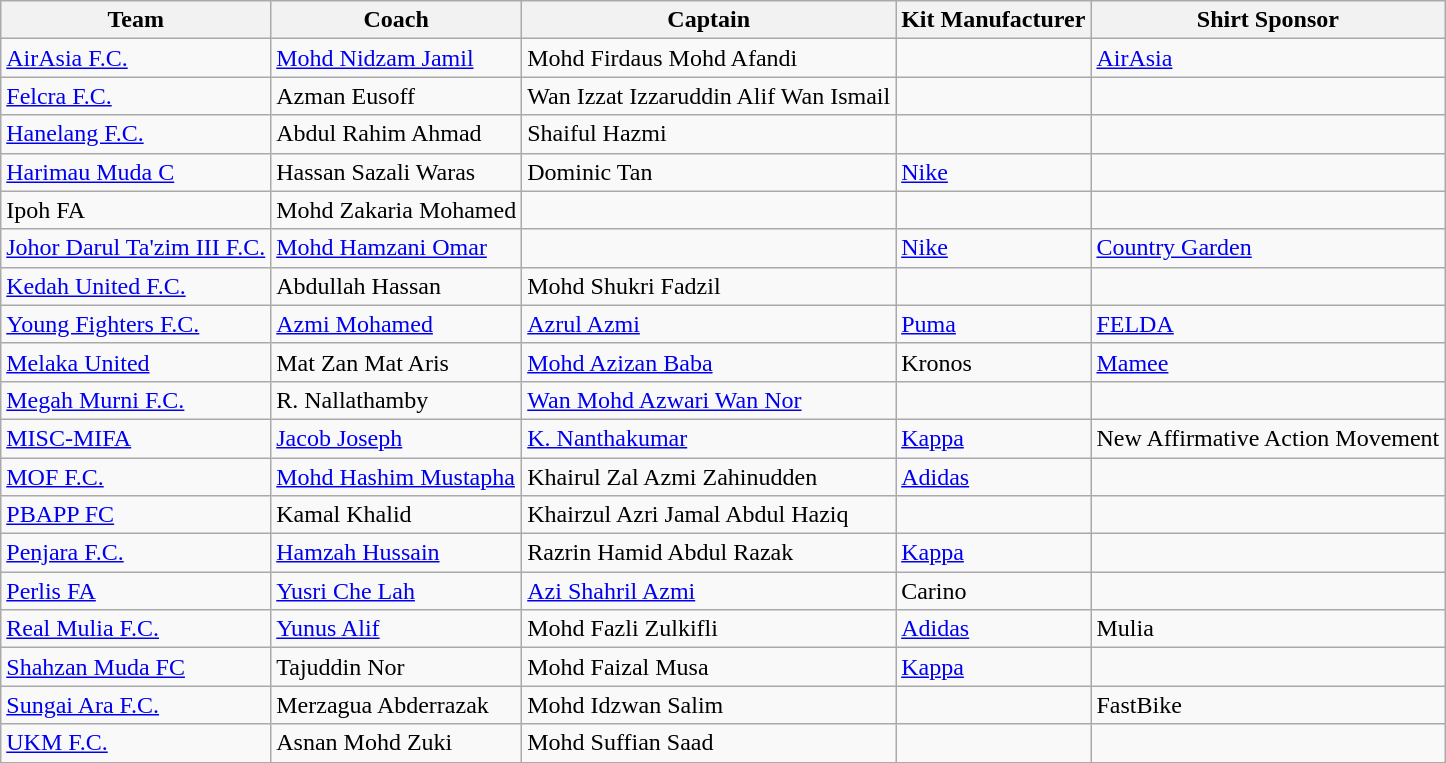<table class="wikitable sortable" style="text-align: left;">
<tr>
<th>Team</th>
<th>Coach</th>
<th>Captain</th>
<th>Kit Manufacturer</th>
<th>Shirt Sponsor</th>
</tr>
<tr>
<td><a href='#'>AirAsia F.C.</a></td>
<td> <a href='#'>Mohd Nidzam Jamil</a></td>
<td> Mohd Firdaus Mohd Afandi</td>
<td></td>
<td><a href='#'>AirAsia</a></td>
</tr>
<tr>
<td><a href='#'>Felcra F.C.</a></td>
<td> Azman Eusoff</td>
<td> Wan Izzat Izzaruddin Alif Wan Ismail</td>
<td></td>
<td></td>
</tr>
<tr>
<td><a href='#'>Hanelang F.C.</a></td>
<td> Abdul Rahim Ahmad</td>
<td> Shaiful Hazmi</td>
<td></td>
<td></td>
</tr>
<tr>
<td><a href='#'>Harimau Muda C</a></td>
<td> Hassan Sazali Waras</td>
<td> Dominic Tan</td>
<td><a href='#'>Nike</a></td>
<td></td>
</tr>
<tr>
<td>Ipoh FA</td>
<td> Mohd Zakaria Mohamed</td>
<td></td>
<td></td>
<td></td>
</tr>
<tr>
<td><a href='#'>Johor Darul Ta'zim III F.C.</a></td>
<td> <a href='#'>Mohd Hamzani Omar</a></td>
<td></td>
<td><a href='#'>Nike</a></td>
<td><a href='#'>Country Garden</a></td>
</tr>
<tr>
<td><a href='#'>Kedah United F.C.</a></td>
<td> Abdullah Hassan</td>
<td> Mohd Shukri Fadzil</td>
<td></td>
<td></td>
</tr>
<tr>
<td><a href='#'>Young Fighters F.C.</a></td>
<td> <a href='#'>Azmi Mohamed</a></td>
<td> <a href='#'>Azrul Azmi</a></td>
<td><a href='#'>Puma</a></td>
<td><a href='#'>FELDA</a></td>
</tr>
<tr>
<td><a href='#'>Melaka United</a></td>
<td> Mat Zan Mat Aris</td>
<td> <a href='#'>Mohd Azizan Baba</a></td>
<td>Kronos</td>
<td><a href='#'>Mamee</a></td>
</tr>
<tr>
<td><a href='#'>Megah Murni F.C.</a></td>
<td> R. Nallathamby</td>
<td> <a href='#'>Wan Mohd Azwari Wan Nor</a></td>
<td></td>
<td></td>
</tr>
<tr>
<td><a href='#'>MISC-MIFA</a></td>
<td> <a href='#'>Jacob Joseph</a></td>
<td> <a href='#'>K. Nanthakumar</a></td>
<td><a href='#'>Kappa</a></td>
<td>New Affirmative Action Movement</td>
</tr>
<tr>
<td><a href='#'>MOF F.C.</a></td>
<td> <a href='#'>Mohd Hashim Mustapha</a></td>
<td> Khairul Zal Azmi Zahinudden</td>
<td><a href='#'>Adidas</a></td>
<td></td>
</tr>
<tr>
<td><a href='#'>PBAPP FC</a></td>
<td> Kamal Khalid</td>
<td> Khairzul Azri Jamal Abdul Haziq</td>
<td></td>
<td></td>
</tr>
<tr>
<td><a href='#'>Penjara F.C.</a></td>
<td> <a href='#'>Hamzah Hussain</a></td>
<td> Razrin Hamid Abdul Razak</td>
<td><a href='#'>Kappa</a></td>
<td></td>
</tr>
<tr>
<td><a href='#'>Perlis FA</a></td>
<td> <a href='#'>Yusri Che Lah</a></td>
<td> <a href='#'>Azi Shahril Azmi</a></td>
<td>Carino</td>
<td></td>
</tr>
<tr>
<td><a href='#'>Real Mulia F.C.</a></td>
<td> <a href='#'>Yunus Alif</a></td>
<td> Mohd Fazli Zulkifli</td>
<td><a href='#'>Adidas</a></td>
<td>Mulia</td>
</tr>
<tr>
<td><a href='#'>Shahzan Muda FC</a></td>
<td> Tajuddin Nor</td>
<td> Mohd Faizal Musa</td>
<td><a href='#'>Kappa</a></td>
<td></td>
</tr>
<tr>
<td><a href='#'>Sungai Ara F.C.</a></td>
<td> Merzagua Abderrazak</td>
<td> Mohd Idzwan Salim</td>
<td></td>
<td>FastBike</td>
</tr>
<tr>
<td><a href='#'>UKM F.C.</a></td>
<td> Asnan Mohd Zuki</td>
<td> Mohd Suffian Saad</td>
<td></td>
<td></td>
</tr>
<tr>
</tr>
</table>
